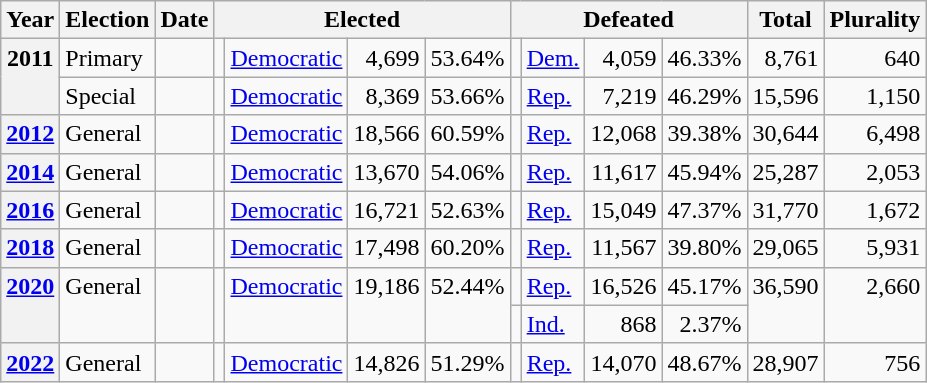<table class=wikitable>
<tr>
<th>Year</th>
<th>Election</th>
<th>Date</th>
<th ! colspan="4">Elected</th>
<th ! colspan="4">Defeated</th>
<th>Total</th>
<th>Plurality</th>
</tr>
<tr>
<th rowspan="2" valign="top">2011</th>
<td valign="top">Primary</td>
<td valign="top"></td>
<td valign="top"></td>
<td valign="top" ><a href='#'>Democratic</a></td>
<td valign="top" align="right">4,699</td>
<td valign="top" align="right">53.64%</td>
<td valign="top"></td>
<td valign="top" ><a href='#'>Dem.</a></td>
<td valign="top" align="right">4,059</td>
<td valign="top" align="right">46.33%</td>
<td valign="top" align="right">8,761</td>
<td valign="top" align="right">640</td>
</tr>
<tr>
<td valign="top">Special</td>
<td valign="top"></td>
<td valign="top"></td>
<td valign="top" ><a href='#'>Democratic</a></td>
<td valign="top" align="right">8,369</td>
<td valign="top" align="right">53.66%</td>
<td valign="top"></td>
<td valign="top" ><a href='#'>Rep.</a></td>
<td valign="top" align="right">7,219</td>
<td valign="top" align="right">46.29%</td>
<td valign="top" align="right">15,596</td>
<td valign="top" align="right">1,150</td>
</tr>
<tr>
<th valign="top"><a href='#'>2012</a></th>
<td valign="top">General</td>
<td valign="top"></td>
<td valign="top"></td>
<td valign="top" ><a href='#'>Democratic</a></td>
<td valign="top" align="right">18,566</td>
<td valign="top" align="right">60.59%</td>
<td valign="top"></td>
<td valign="top" ><a href='#'>Rep.</a></td>
<td valign="top" align="right">12,068</td>
<td valign="top" align="right">39.38%</td>
<td valign="top" align="right">30,644</td>
<td valign="top" align="right">6,498</td>
</tr>
<tr>
<th valign="top"><a href='#'>2014</a></th>
<td valign="top">General</td>
<td valign="top"></td>
<td valign="top"></td>
<td valign="top" ><a href='#'>Democratic</a></td>
<td valign="top" align="right">13,670</td>
<td valign="top" align="right">54.06%</td>
<td valign="top"></td>
<td valign="top" ><a href='#'>Rep.</a></td>
<td valign="top" align="right">11,617</td>
<td valign="top" align="right">45.94%</td>
<td valign="top" align="right">25,287</td>
<td valign="top" align="right">2,053</td>
</tr>
<tr>
<th valign="top"><a href='#'>2016</a></th>
<td valign="top">General</td>
<td valign="top"></td>
<td valign="top"></td>
<td valign="top" ><a href='#'>Democratic</a></td>
<td valign="top" align="right">16,721</td>
<td valign="top" align="right">52.63%</td>
<td valign="top"></td>
<td valign="top" ><a href='#'>Rep.</a></td>
<td valign="top" align="right">15,049</td>
<td valign="top" align="right">47.37%</td>
<td valign="top" align="right">31,770</td>
<td valign="top" align="right">1,672</td>
</tr>
<tr>
<th valign="top"><a href='#'>2018</a></th>
<td valign="top">General</td>
<td valign="top"></td>
<td valign="top"></td>
<td valign="top" ><a href='#'>Democratic</a></td>
<td valign="top" align="right">17,498</td>
<td valign="top" align="right">60.20%</td>
<td valign="top"></td>
<td valign="top" ><a href='#'>Rep.</a></td>
<td valign="top" align="right">11,567</td>
<td valign="top" align="right">39.80%</td>
<td valign="top" align="right">29,065</td>
<td valign="top" align="right">5,931</td>
</tr>
<tr>
<th rowspan="2" valign="top"><a href='#'>2020</a></th>
<td rowspan="2" valign="top">General</td>
<td rowspan="2" valign="top"></td>
<td rowspan="2" valign="top"></td>
<td rowspan="2" valign="top" ><a href='#'>Democratic</a></td>
<td rowspan="2" valign="top" align="right">19,186</td>
<td rowspan="2" valign="top" align="right">52.44%</td>
<td valign="top"></td>
<td valign="top" ><a href='#'>Rep.</a></td>
<td valign="top" align="right">16,526</td>
<td valign="top" align="right">45.17%</td>
<td rowspan="2" valign="top" align="right">36,590</td>
<td rowspan="2" valign="top" align="right">2,660</td>
</tr>
<tr>
<td valign="top"></td>
<td valign="top" ><a href='#'>Ind.</a></td>
<td valign="top" align="right">868</td>
<td valign="top" align="right">2.37%</td>
</tr>
<tr>
<th valign="top"><a href='#'>2022</a></th>
<td valign="top">General</td>
<td valign="top"></td>
<td valign="top"></td>
<td valign="top" ><a href='#'>Democratic</a></td>
<td valign="top" align="right">14,826</td>
<td valign="top" align="right">51.29%</td>
<td valign="top"></td>
<td valign="top" ><a href='#'>Rep.</a></td>
<td valign="top" align="right">14,070</td>
<td valign="top" align="right">48.67%</td>
<td valign="top" align="right">28,907</td>
<td valign="top" align="right">756</td>
</tr>
</table>
